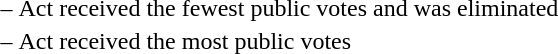<table>
<tr>
<td> –</td>
<td>Act received the fewest public votes and was eliminated</td>
</tr>
<tr>
<td> –</td>
<td>Act received the most public votes</td>
</tr>
</table>
